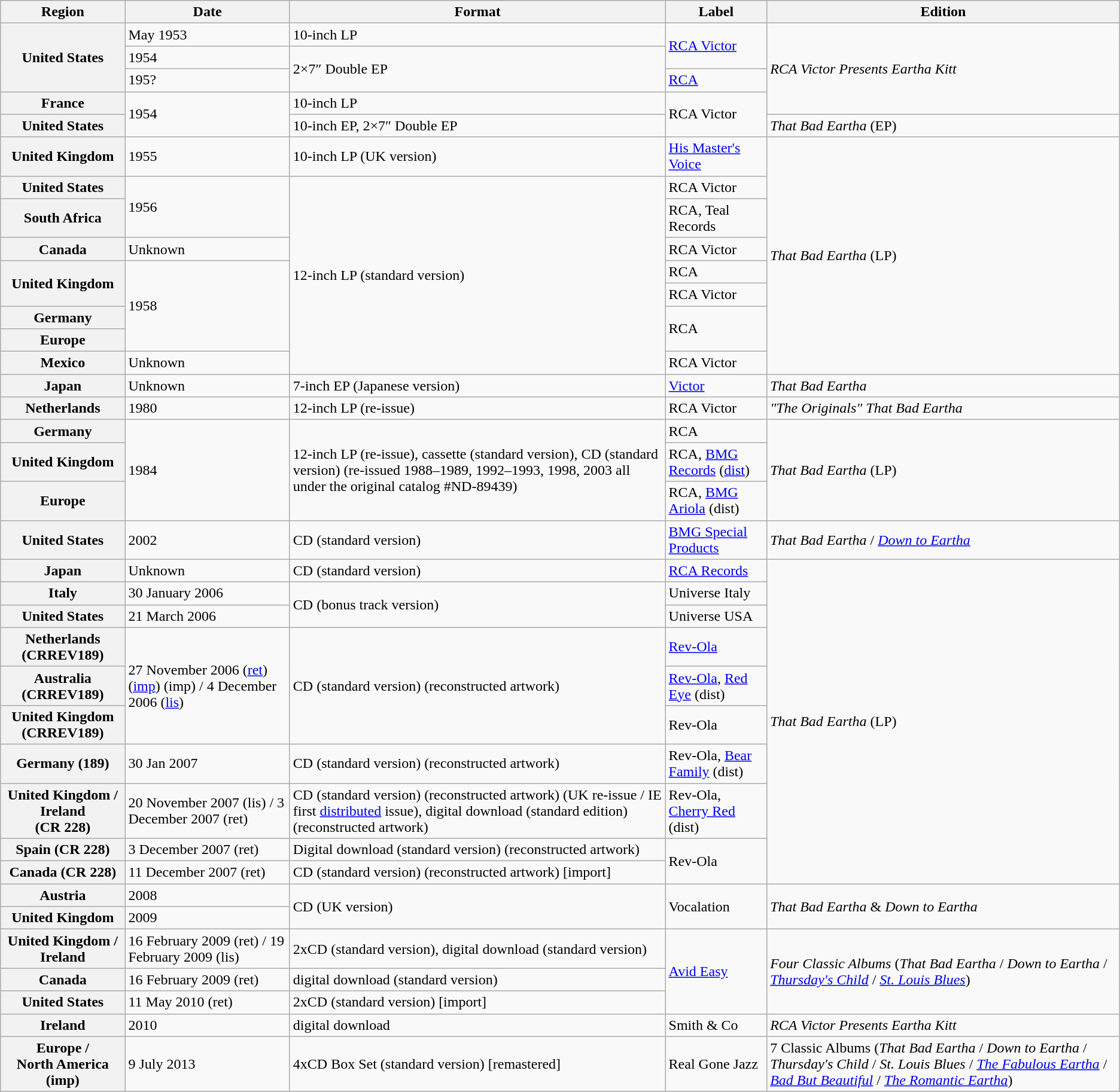<table class="wikitable plainrowheaders">
<tr>
<th scope="col">Region</th>
<th scope="col">Date</th>
<th scope="col">Format</th>
<th scope="col">Label</th>
<th scope="col">Edition</th>
</tr>
<tr>
<th scope="row" rowspan="3">United States</th>
<td>May 1953</td>
<td>10-inch LP</td>
<td rowspan="2"><a href='#'>RCA Victor</a></td>
<td rowspan="4"><em>RCA Victor Presents Eartha Kitt</em></td>
</tr>
<tr>
<td>1954</td>
<td rowspan="2">2×7″ Double EP</td>
</tr>
<tr>
<td>195?</td>
<td><a href='#'>RCA</a></td>
</tr>
<tr>
<th scope="row">France</th>
<td rowspan="2">1954</td>
<td>10-inch LP</td>
<td rowspan="2">RCA Victor</td>
</tr>
<tr>
<th scope="row">United States</th>
<td>10-inch EP, 2×7″ Double EP</td>
<td><em>That Bad Eartha</em> (EP)</td>
</tr>
<tr>
<th scope="row">United Kingdom</th>
<td>1955</td>
<td>10-inch LP (UK version)</td>
<td><a href='#'>His Master's Voice</a></td>
<td rowspan="9"><em>That Bad Eartha</em> (LP)</td>
</tr>
<tr>
<th scope="row">United States</th>
<td rowspan="2">1956</td>
<td rowspan="8">12-inch LP (standard version)</td>
<td>RCA Victor</td>
</tr>
<tr>
<th scope="row">South Africa</th>
<td>RCA, Teal Records</td>
</tr>
<tr>
<th scope="row">Canada</th>
<td>Unknown</td>
<td>RCA Victor</td>
</tr>
<tr>
<th scope="row" rowspan="2">United Kingdom</th>
<td rowspan="4">1958</td>
<td>RCA</td>
</tr>
<tr>
<td>RCA Victor</td>
</tr>
<tr>
<th scope="row">Germany</th>
<td rowspan="2">RCA</td>
</tr>
<tr>
<th scope="row">Europe</th>
</tr>
<tr>
<th scope="row">Mexico</th>
<td>Unknown</td>
<td>RCA Victor</td>
</tr>
<tr>
<th scope="row">Japan</th>
<td>Unknown</td>
<td>7-inch EP (Japanese version)</td>
<td><a href='#'>Victor</a></td>
<td><em>That Bad Eartha</em></td>
</tr>
<tr>
<th scope="row">Netherlands</th>
<td>1980</td>
<td>12-inch LP (re-issue)</td>
<td>RCA Victor</td>
<td><em>"The Originals" That Bad Eartha</em></td>
</tr>
<tr>
<th scope="row">Germany</th>
<td rowspan="3">1984</td>
<td rowspan="3">12-inch LP (re-issue), cassette (standard version), CD (standard version) (re-issued 1988–1989, 1992–1993, 1998, 2003 all under the original catalog #ND-89439)</td>
<td>RCA</td>
<td rowspan="3"><em>That Bad Eartha</em> (LP)</td>
</tr>
<tr>
<th scope="row">United Kingdom</th>
<td>RCA, <a href='#'>BMG Records</a> (<a href='#'>dist</a>)</td>
</tr>
<tr>
<th scope="row">Europe</th>
<td>RCA, <a href='#'>BMG Ariola</a> (dist)</td>
</tr>
<tr>
<th scope="row">United States</th>
<td>2002</td>
<td>CD (standard version)</td>
<td><a href='#'>BMG Special Products</a></td>
<td><em>That Bad Eartha</em> / <em><a href='#'>Down to Eartha</a></em></td>
</tr>
<tr>
<th scope="row">Japan</th>
<td>Unknown</td>
<td>CD (standard version)</td>
<td><a href='#'>RCA Records</a></td>
<td rowspan="10"><em>That Bad Eartha</em> (LP)</td>
</tr>
<tr>
<th scope="row">Italy</th>
<td>30 January 2006</td>
<td rowspan="2">CD (bonus track version)</td>
<td>Universe Italy</td>
</tr>
<tr>
<th scope="row">United States</th>
<td>21 March 2006</td>
<td>Universe USA</td>
</tr>
<tr>
<th scope="row">Netherlands (CRREV189)</th>
<td rowspan="3">27 November 2006 (<a href='#'>ret</a>) (<a href='#'>imp</a>) (imp) / 4 December 2006 (<a href='#'>lis</a>)</td>
<td rowspan="3">CD (standard version) (reconstructed artwork)</td>
<td><a href='#'>Rev-Ola</a></td>
</tr>
<tr>
<th scope="row">Australia (CRREV189)</th>
<td><a href='#'>Rev-Ola</a>, <a href='#'>Red Eye</a> (dist)</td>
</tr>
<tr>
<th scope="row">United Kingdom (CRREV189)</th>
<td>Rev-Ola</td>
</tr>
<tr>
<th scope="row">Germany (189)</th>
<td>30 Jan 2007</td>
<td>CD (standard version) (reconstructed artwork)</td>
<td>Rev-Ola, <a href='#'>Bear Family</a> (dist)</td>
</tr>
<tr>
<th scope="row">United Kingdom / Ireland<br>(CR 228)</th>
<td>20 November 2007 (lis) / 3 December 2007 (ret)</td>
<td>CD (standard version) (reconstructed artwork) (UK re-issue / IE first <a href='#'>distributed</a> issue), digital download (standard edition) (reconstructed artwork)</td>
<td>Rev-Ola, <a href='#'>Cherry Red</a> (dist)</td>
</tr>
<tr>
<th scope="row">Spain (CR 228)</th>
<td>3 December 2007 (ret)</td>
<td>Digital download (standard version) (reconstructed artwork)</td>
<td rowspan="2">Rev-Ola</td>
</tr>
<tr>
<th scope="row">Canada (CR 228)</th>
<td>11 December 2007 (ret)</td>
<td>CD (standard version) (reconstructed artwork) [import]</td>
</tr>
<tr>
<th scope="row">Austria</th>
<td>2008</td>
<td rowspan="2">CD (UK version)</td>
<td rowspan="2">Vocalation</td>
<td rowspan="2"><em>That Bad Eartha</em> & <em>Down to Eartha</em></td>
</tr>
<tr>
<th scope="row">United Kingdom</th>
<td>2009</td>
</tr>
<tr>
<th scope="row">United Kingdom / Ireland</th>
<td>16 February 2009 (ret) / 19 February 2009 (lis)</td>
<td>2xCD (standard version), digital download (standard version)</td>
<td rowspan="3"><a href='#'>Avid Easy</a></td>
<td rowspan="3"><em>Four Classic Albums</em> (<em>That Bad Eartha</em> / <em>Down to Eartha</em> / <em><a href='#'>Thursday's Child</a></em> / <em><a href='#'>St. Louis Blues</a></em>)</td>
</tr>
<tr>
<th scope="row">Canada</th>
<td>16 February 2009 (ret)</td>
<td>digital download (standard version)</td>
</tr>
<tr>
<th scope="row">United States</th>
<td>11 May 2010 (ret)</td>
<td>2xCD (standard version) [import]</td>
</tr>
<tr>
<th scope="row">Ireland</th>
<td>2010</td>
<td>digital download</td>
<td>Smith & Co</td>
<td><em>RCA Victor Presents Eartha Kitt</em></td>
</tr>
<tr>
<th scope="row">Europe /<br>North America (imp)</th>
<td>9 July 2013</td>
<td>4xCD Box Set (standard version) [remastered]</td>
<td>Real Gone Jazz</td>
<td>7 Classic Albums (<em>That Bad Eartha</em> / <em>Down to Eartha</em> / <em>Thursday's Child</em> / <em>St. Louis Blues</em> / <em><a href='#'>The Fabulous Eartha</a></em> / <em><a href='#'>Bad But Beautiful</a></em> / <em><a href='#'>The Romantic Eartha</a></em>)</td>
</tr>
</table>
